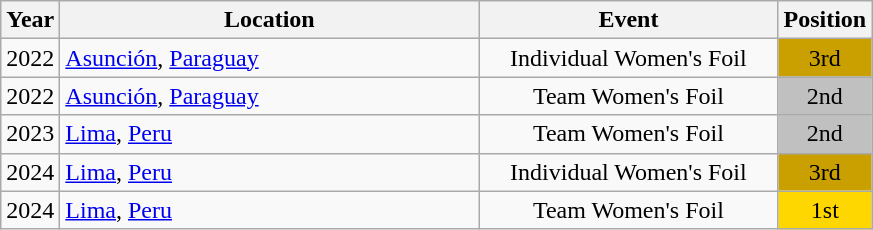<table class="wikitable" style="text-align:center;">
<tr>
<th>Year</th>
<th style="width:17em">Location</th>
<th style="width:12em">Event</th>
<th>Position</th>
</tr>
<tr>
<td>2022</td>
<td rowspan="1" align="left"> <a href='#'>Asunción</a>, <a href='#'>Paraguay</a></td>
<td>Individual Women's Foil</td>
<td bgcolor="caramel">3rd</td>
</tr>
<tr>
<td>2022</td>
<td rowspan="1" align="left"> <a href='#'>Asunción</a>, <a href='#'>Paraguay</a></td>
<td>Team Women's Foil</td>
<td bgcolor="silver">2nd</td>
</tr>
<tr>
<td>2023</td>
<td rowspan="1" align="left"> <a href='#'>Lima</a>, <a href='#'>Peru</a></td>
<td>Team Women's Foil</td>
<td bgcolor="silver">2nd</td>
</tr>
<tr>
<td>2024</td>
<td rowspan="1" align="left"> <a href='#'>Lima</a>, <a href='#'>Peru</a></td>
<td>Individual Women's Foil</td>
<td bgcolor="caramel">3rd</td>
</tr>
<tr>
<td>2024</td>
<td rowspan="1" align="left"> <a href='#'>Lima</a>, <a href='#'>Peru</a></td>
<td>Team Women's Foil</td>
<td bgcolor="gold">1st</td>
</tr>
</table>
